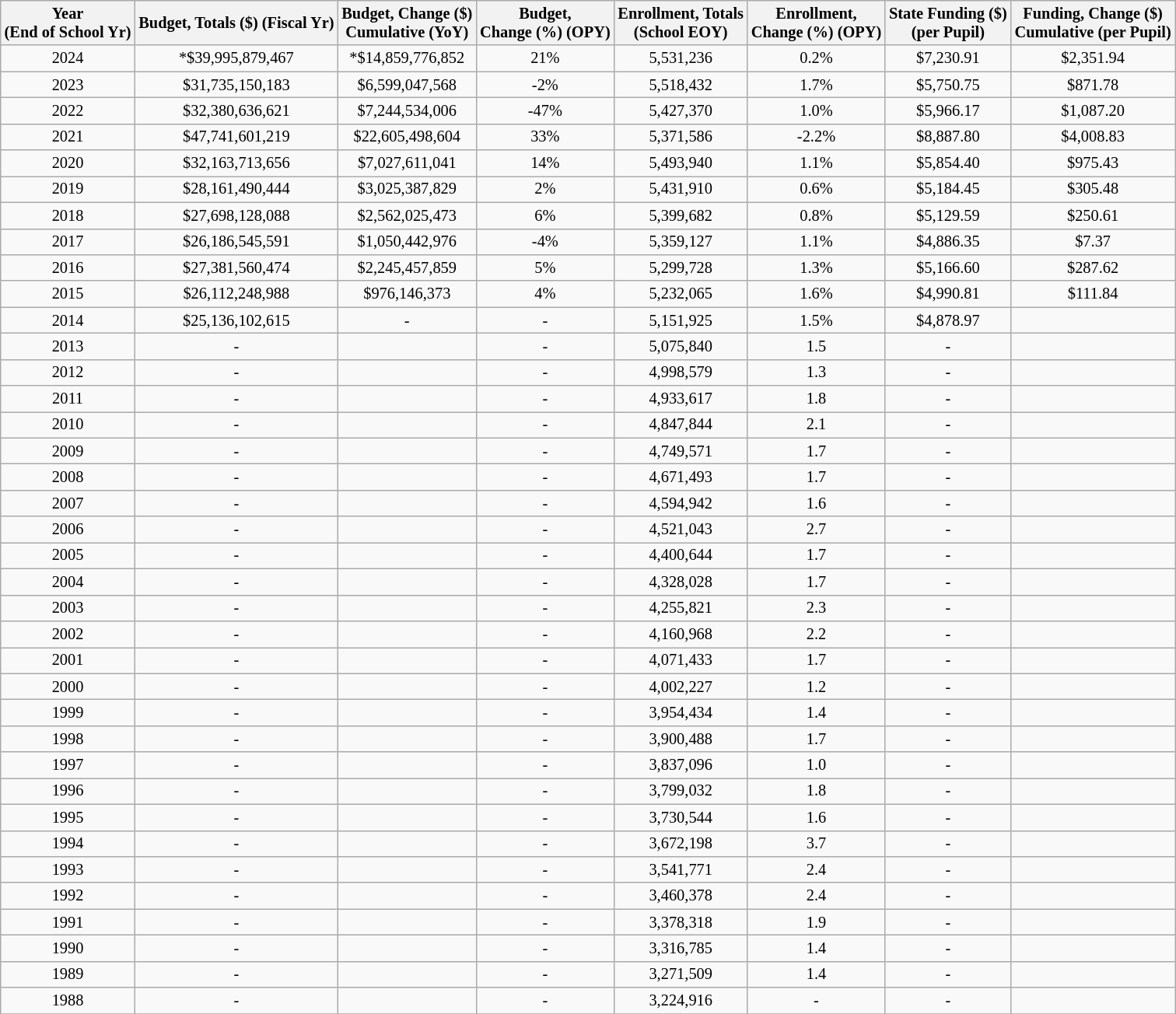<table class="wikitable" style="font-size: 85%; text-align: center">
<tr>
<th>Year<br>(End of School Yr)</th>
<th>Budget, Totals ($) (Fiscal Yr)</th>
<th>Budget, Change ($)<br>Cumulative (YoY)</th>
<th>Budget,<br>Change (%) (OPY)</th>
<th>Enrollment, Totals<br>(School EOY)</th>
<th>Enrollment,<br>Change (%) (OPY)</th>
<th>State Funding ($)<br>(per Pupil)</th>
<th>Funding, Change ($)<br>Cumulative (per Pupil)</th>
</tr>
<tr>
<td>2024</td>
<td>*$39,995,879,467</td>
<td>*$14,859,776,852</td>
<td>21%</td>
<td>5,531,236</td>
<td>0.2%</td>
<td>$7,230.91</td>
<td>$2,351.94</td>
</tr>
<tr>
<td>2023</td>
<td>$31,735,150,183</td>
<td>$6,599,047,568</td>
<td>-2%</td>
<td>5,518,432</td>
<td>1.7%</td>
<td>$5,750.75</td>
<td>$871.78</td>
</tr>
<tr>
<td>2022</td>
<td>$32,380,636,621</td>
<td>$7,244,534,006</td>
<td>-47%</td>
<td>5,427,370</td>
<td>1.0%</td>
<td>$5,966.17</td>
<td>$1,087.20</td>
</tr>
<tr>
<td>2021</td>
<td>$47,741,601,219</td>
<td>$22,605,498,604</td>
<td>33%</td>
<td>5,371,586</td>
<td>-2.2%</td>
<td>$8,887.80</td>
<td>$4,008.83</td>
</tr>
<tr>
<td>2020</td>
<td>$32,163,713,656</td>
<td>$7,027,611,041</td>
<td>14%</td>
<td>5,493,940</td>
<td>1.1%</td>
<td>$5,854.40</td>
<td>$975.43</td>
</tr>
<tr>
<td>2019</td>
<td>$28,161,490,444</td>
<td>$3,025,387,829</td>
<td>2%</td>
<td>5,431,910</td>
<td>0.6%</td>
<td>$5,184.45</td>
<td>$305.48</td>
</tr>
<tr>
<td>2018</td>
<td>$27,698,128,088</td>
<td>$2,562,025,473</td>
<td>6%</td>
<td>5,399,682</td>
<td>0.8%</td>
<td>$5,129.59</td>
<td>$250.61</td>
</tr>
<tr>
<td>2017</td>
<td>$26,186,545,591</td>
<td>$1,050,442,976</td>
<td>-4%</td>
<td>5,359,127</td>
<td>1.1%</td>
<td>$4,886.35</td>
<td>$7.37</td>
</tr>
<tr>
<td>2016</td>
<td>$27,381,560,474</td>
<td>$2,245,457,859</td>
<td>5%</td>
<td>5,299,728</td>
<td>1.3%</td>
<td>$5,166.60</td>
<td>$287.62</td>
</tr>
<tr>
<td>2015</td>
<td>$26,112,248,988</td>
<td>$976,146,373</td>
<td>4%</td>
<td>5,232,065</td>
<td>1.6%</td>
<td>$4,990.81</td>
<td>$111.84</td>
</tr>
<tr>
<td>2014</td>
<td>$25,136,102,615</td>
<td>-</td>
<td>-</td>
<td>5,151,925</td>
<td>1.5%</td>
<td>$4,878.97</td>
<td></td>
</tr>
<tr>
<td>2013</td>
<td>-</td>
<td></td>
<td>-</td>
<td>5,075,840</td>
<td>1.5</td>
<td>-</td>
<td></td>
</tr>
<tr>
<td>2012</td>
<td>-</td>
<td></td>
<td>-</td>
<td>4,998,579</td>
<td>1.3</td>
<td>-</td>
<td></td>
</tr>
<tr>
<td>2011</td>
<td>-</td>
<td></td>
<td>-</td>
<td>4,933,617</td>
<td>1.8</td>
<td>-</td>
<td></td>
</tr>
<tr>
<td>2010</td>
<td>-</td>
<td></td>
<td>-</td>
<td>4,847,844</td>
<td>2.1</td>
<td>-</td>
<td></td>
</tr>
<tr>
<td>2009</td>
<td>-</td>
<td></td>
<td>-</td>
<td>4,749,571</td>
<td>1.7</td>
<td>-</td>
<td></td>
</tr>
<tr>
<td>2008</td>
<td>-</td>
<td></td>
<td>-</td>
<td>4,671,493</td>
<td>1.7</td>
<td>-</td>
<td></td>
</tr>
<tr>
<td>2007</td>
<td>-</td>
<td></td>
<td>-</td>
<td>4,594,942</td>
<td>1.6</td>
<td>-</td>
<td></td>
</tr>
<tr>
<td>2006</td>
<td>-</td>
<td></td>
<td>-</td>
<td>4,521,043</td>
<td>2.7</td>
<td>-</td>
<td></td>
</tr>
<tr>
<td>2005</td>
<td>-</td>
<td></td>
<td>-</td>
<td>4,400,644</td>
<td>1.7</td>
<td>-</td>
<td></td>
</tr>
<tr>
<td>2004</td>
<td>-</td>
<td></td>
<td>-</td>
<td>4,328,028</td>
<td>1.7</td>
<td>-</td>
<td></td>
</tr>
<tr>
<td>2003</td>
<td>-</td>
<td></td>
<td>-</td>
<td>4,255,821</td>
<td>2.3</td>
<td>-</td>
<td></td>
</tr>
<tr>
<td>2002</td>
<td>-</td>
<td></td>
<td>-</td>
<td>4,160,968</td>
<td>2.2</td>
<td>-</td>
<td></td>
</tr>
<tr>
<td>2001</td>
<td>-</td>
<td></td>
<td>-</td>
<td>4,071,433</td>
<td>1.7</td>
<td>-</td>
<td></td>
</tr>
<tr>
<td>2000</td>
<td>-</td>
<td></td>
<td>-</td>
<td>4,002,227</td>
<td>1.2</td>
<td>-</td>
<td></td>
</tr>
<tr>
<td>1999</td>
<td>-</td>
<td></td>
<td>-</td>
<td>3,954,434</td>
<td>1.4</td>
<td>-</td>
<td></td>
</tr>
<tr>
<td>1998</td>
<td>-</td>
<td></td>
<td>-</td>
<td>3,900,488</td>
<td>1.7</td>
<td>-</td>
<td></td>
</tr>
<tr>
<td>1997</td>
<td>-</td>
<td></td>
<td>-</td>
<td>3,837,096</td>
<td>1.0</td>
<td>-</td>
<td></td>
</tr>
<tr>
<td>1996</td>
<td>-</td>
<td></td>
<td>-</td>
<td>3,799,032</td>
<td>1.8</td>
<td>-</td>
<td></td>
</tr>
<tr>
<td>1995</td>
<td>-</td>
<td></td>
<td>-</td>
<td>3,730,544</td>
<td>1.6</td>
<td>-</td>
<td></td>
</tr>
<tr>
<td>1994</td>
<td>-</td>
<td></td>
<td>-</td>
<td>3,672,198</td>
<td>3.7</td>
<td>-</td>
<td></td>
</tr>
<tr>
<td>1993</td>
<td>-</td>
<td></td>
<td>-</td>
<td>3,541,771</td>
<td>2.4</td>
<td>-</td>
<td></td>
</tr>
<tr>
<td>1992</td>
<td>-</td>
<td></td>
<td>-</td>
<td>3,460,378</td>
<td>2.4</td>
<td>-</td>
<td></td>
</tr>
<tr>
<td>1991</td>
<td>-</td>
<td></td>
<td>-</td>
<td>3,378,318</td>
<td>1.9</td>
<td>-</td>
<td></td>
</tr>
<tr>
<td>1990</td>
<td>-</td>
<td></td>
<td>-</td>
<td>3,316,785</td>
<td>1.4</td>
<td>-</td>
<td></td>
</tr>
<tr>
<td>1989</td>
<td>-</td>
<td></td>
<td>-</td>
<td>3,271,509</td>
<td>1.4</td>
<td>-</td>
<td></td>
</tr>
<tr>
<td>1988</td>
<td>-</td>
<td></td>
<td>-</td>
<td>3,224,916</td>
<td>-</td>
<td>-</td>
<td></td>
</tr>
<tr>
</tr>
</table>
